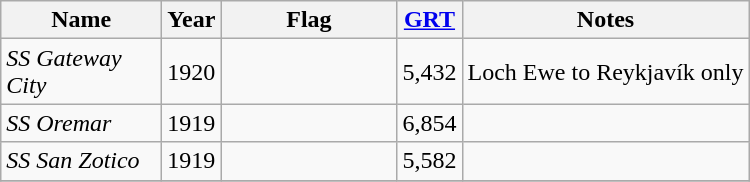<table class="wikitable sortable nowraplinks">
<tr>
<th scope="col" width="100px">Name</th>
<th scope="col" width="30px">Year</th>
<th scope="col" width="110px">Flag</th>
<th scope="col" width="30px"><a href='#'>GRT</a></th>
<th>Notes</th>
</tr>
<tr>
<td><em>SS Gateway City</em></td>
<td align >1920</td>
<td></td>
<td>5,432</td>
<td>Loch Ewe to Reykjavík only</td>
</tr>
<tr>
<td><em>SS Oremar</em></td>
<td align >1919</td>
<td></td>
<td>6,854</td>
<td></td>
</tr>
<tr>
<td><em>SS San Zotico</em></td>
<td align >1919</td>
<td></td>
<td>5,582</td>
<td></td>
</tr>
<tr>
</tr>
</table>
